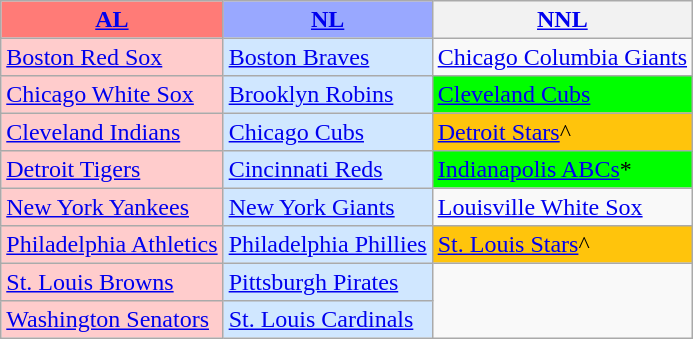<table class="wikitable" style="font-size:100%;line-height:1.1;">
<tr>
<th style="background-color: #FF7B77;"><a href='#'>AL</a></th>
<th style="background-color: #99A8FF;"><a href='#'>NL</a></th>
<th><a href='#'>NNL</a></th>
</tr>
<tr>
<td style="background-color: #FFCCCC;"><a href='#'>Boston Red Sox</a></td>
<td style="background-color: #D0E7FF;"><a href='#'>Boston Braves</a></td>
<td><a href='#'>Chicago Columbia Giants</a></td>
</tr>
<tr>
<td style="background-color: #FFCCCC;"><a href='#'>Chicago White Sox</a></td>
<td style="background-color: #D0E7FF;"><a href='#'>Brooklyn Robins</a></td>
<td style="background-color: #00FF00;"><a href='#'>Cleveland Cubs</a></td>
</tr>
<tr>
<td style="background-color: #FFCCCC;"><a href='#'>Cleveland Indians</a></td>
<td style="background-color: #D0E7FF;"><a href='#'>Chicago Cubs</a></td>
<td style="background-color: #FFC40C;"><a href='#'>Detroit Stars</a>^</td>
</tr>
<tr>
<td style="background-color: #FFCCCC;"><a href='#'>Detroit Tigers</a></td>
<td style="background-color: #D0E7FF;"><a href='#'>Cincinnati Reds</a></td>
<td style="background-color: #00FF00;"><a href='#'>Indianapolis ABCs</a>*</td>
</tr>
<tr>
<td style="background-color: #FFCCCC;"><a href='#'>New York Yankees</a></td>
<td style="background-color: #D0E7FF;"><a href='#'>New York Giants</a></td>
<td><a href='#'>Louisville White Sox</a></td>
</tr>
<tr>
<td style="background-color: #FFCCCC;"><a href='#'>Philadelphia Athletics</a></td>
<td style="background-color: #D0E7FF;"><a href='#'>Philadelphia Phillies</a></td>
<td style="background-color: #FFC40C;"><a href='#'>St. Louis Stars</a>^</td>
</tr>
<tr>
<td style="background-color: #FFCCCC;"><a href='#'>St. Louis Browns</a></td>
<td style="background-color: #D0E7FF;"><a href='#'>Pittsburgh Pirates</a></td>
<td rowspan="2"> </td>
</tr>
<tr>
<td style="background-color: #FFCCCC;"><a href='#'>Washington Senators</a></td>
<td style="background-color: #D0E7FF;"><a href='#'>St. Louis Cardinals</a></td>
</tr>
</table>
